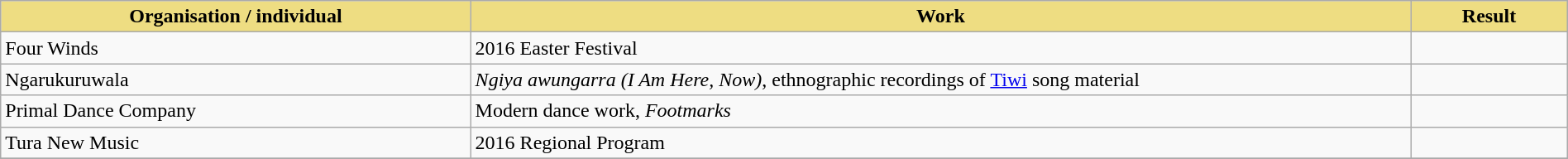<table class="wikitable" width=100%>
<tr>
<th style="width:30%;background:#EEDD82;">Organisation / individual</th>
<th style="width:60%;background:#EEDD82;">Work</th>
<th style="width:10%;background:#EEDD82;">Result<br></th>
</tr>
<tr>
<td>Four Winds</td>
<td>2016 Easter Festival</td>
<td></td>
</tr>
<tr>
<td>Ngarukuruwala</td>
<td><em>Ngiya awungarra (I Am Here, Now)</em>, ethnographic recordings of <a href='#'>Tiwi</a> song material</td>
<td></td>
</tr>
<tr>
<td>Primal Dance Company</td>
<td>Modern dance work, <em>Footmarks</em></td>
<td></td>
</tr>
<tr>
<td>Tura New Music</td>
<td>2016 Regional Program</td>
<td></td>
</tr>
<tr>
</tr>
</table>
